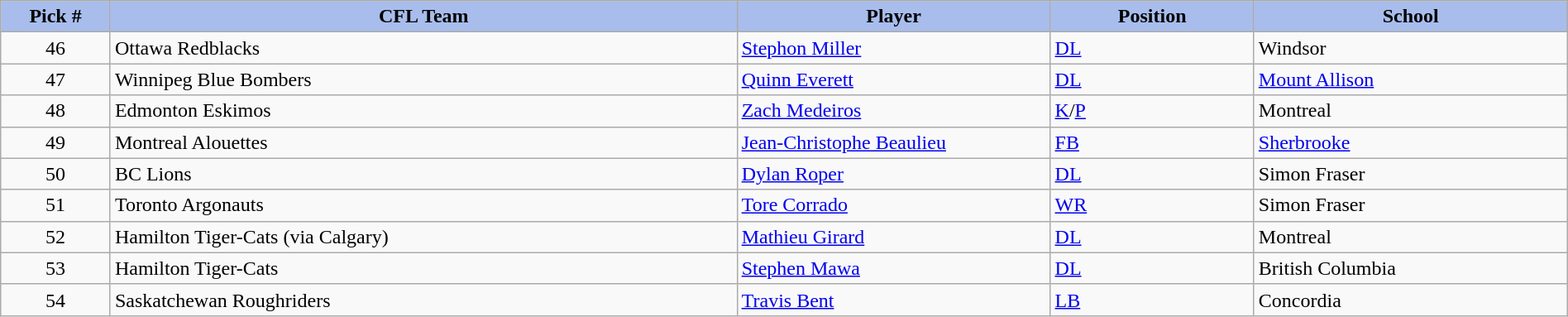<table class="wikitable" style="width: 100%">
<tr>
<th style="background:#A8BDEC;" width=7%>Pick #</th>
<th width=40% style="background:#A8BDEC;">CFL Team</th>
<th width=20% style="background:#A8BDEC;">Player</th>
<th width=13% style="background:#A8BDEC;">Position</th>
<th width=20% style="background:#A8BDEC;">School</th>
</tr>
<tr>
<td align=center>46</td>
<td>Ottawa Redblacks</td>
<td><a href='#'>Stephon Miller</a></td>
<td><a href='#'>DL</a></td>
<td>Windsor</td>
</tr>
<tr>
<td align=center>47</td>
<td>Winnipeg Blue Bombers</td>
<td><a href='#'>Quinn Everett</a></td>
<td><a href='#'>DL</a></td>
<td><a href='#'>Mount Allison</a></td>
</tr>
<tr>
<td align=center>48</td>
<td>Edmonton Eskimos</td>
<td><a href='#'>Zach Medeiros</a></td>
<td><a href='#'>K</a>/<a href='#'>P</a></td>
<td>Montreal</td>
</tr>
<tr>
<td align=center>49</td>
<td>Montreal Alouettes</td>
<td><a href='#'>Jean-Christophe Beaulieu</a></td>
<td><a href='#'>FB</a></td>
<td><a href='#'>Sherbrooke</a></td>
</tr>
<tr>
<td align=center>50</td>
<td>BC Lions</td>
<td><a href='#'>Dylan Roper</a></td>
<td><a href='#'>DL</a></td>
<td>Simon Fraser</td>
</tr>
<tr>
<td align=center>51</td>
<td>Toronto Argonauts</td>
<td><a href='#'>Tore Corrado</a></td>
<td><a href='#'>WR</a></td>
<td>Simon Fraser</td>
</tr>
<tr>
<td align=center>52</td>
<td>Hamilton Tiger-Cats (via Calgary)</td>
<td><a href='#'>Mathieu Girard</a></td>
<td><a href='#'>DL</a></td>
<td>Montreal</td>
</tr>
<tr>
<td align=center>53</td>
<td>Hamilton Tiger-Cats</td>
<td><a href='#'>Stephen Mawa</a></td>
<td><a href='#'>DL</a></td>
<td>British Columbia</td>
</tr>
<tr>
<td align=center>54</td>
<td>Saskatchewan Roughriders</td>
<td><a href='#'>Travis Bent</a></td>
<td><a href='#'>LB</a></td>
<td>Concordia</td>
</tr>
</table>
